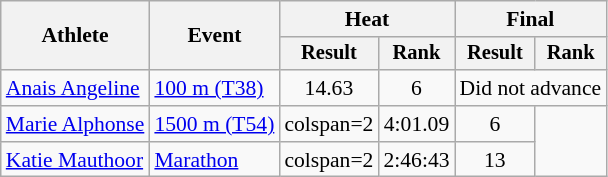<table class="wikitable" style="font-size:90%; text-align:center">
<tr>
<th rowspan=2>Athlete</th>
<th rowspan=2>Event</th>
<th colspan=2>Heat</th>
<th colspan=2>Final</th>
</tr>
<tr style="font-size:95%">
<th>Result</th>
<th>Rank</th>
<th>Result</th>
<th>Rank</th>
</tr>
<tr>
<td align=left><a href='#'>Anais Angeline</a></td>
<td align=left rowspan=1><a href='#'>100 m (T38)</a></td>
<td>14.63</td>
<td>6</td>
<td colspan=2>Did not advance</td>
</tr>
<tr>
<td align=left><a href='#'>Marie Alphonse</a></td>
<td align=left rowspan=1><a href='#'>1500 m (T54)</a></td>
<td>colspan=2 </td>
<td>4:01.09</td>
<td>6</td>
</tr>
<tr>
<td align=left><a href='#'>Katie Mauthoor</a></td>
<td align=left rowspan=1><a href='#'>Marathon</a></td>
<td>colspan=2 </td>
<td>2:46:43</td>
<td>13</td>
</tr>
</table>
